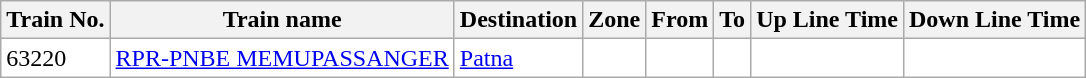<table class="wikitable sortable plainrowheaders" style="background:#fff;">
<tr>
<th scope="col">Train No.</th>
<th scope="col">Train name</th>
<th scope="col">Destination</th>
<th scope="col">Zone</th>
<th scope="col">From</th>
<th scope="col">To</th>
<th scope="col">Up Line Time</th>
<th scope="col">Down Line Time</th>
</tr>
<tr>
<td>63220</td>
<td><a href='#'>RPR-PNBE MEMUPASSANGER</a></td>
<td><a href='#'>Patna</a></td>
<td></td>
<td></td>
<td></td>
<td></td>
<td></td>
</tr>
</table>
